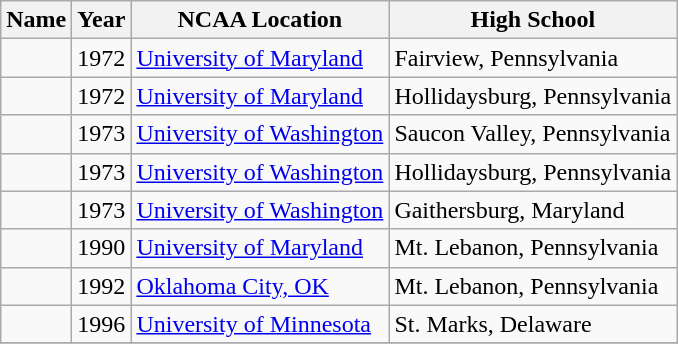<table class="wikitable sortable">
<tr>
<th>Name</th>
<th>Year</th>
<th>NCAA Location</th>
<th>High School</th>
</tr>
<tr>
<td></td>
<td>1972</td>
<td><a href='#'>University of Maryland</a></td>
<td>Fairview, Pennsylvania</td>
</tr>
<tr>
<td></td>
<td>1972</td>
<td><a href='#'>University of Maryland</a></td>
<td>Hollidaysburg, Pennsylvania</td>
</tr>
<tr>
<td></td>
<td>1973</td>
<td><a href='#'>University of Washington</a></td>
<td>Saucon Valley, Pennsylvania</td>
</tr>
<tr>
<td></td>
<td>1973</td>
<td><a href='#'>University of Washington</a></td>
<td>Hollidaysburg, Pennsylvania</td>
</tr>
<tr>
<td></td>
<td>1973</td>
<td><a href='#'>University of Washington</a></td>
<td>Gaithersburg, Maryland</td>
</tr>
<tr>
<td></td>
<td>1990</td>
<td><a href='#'>University of Maryland</a></td>
<td>Mt. Lebanon, Pennsylvania</td>
</tr>
<tr>
<td></td>
<td>1992</td>
<td><a href='#'>Oklahoma City, OK</a></td>
<td>Mt. Lebanon, Pennsylvania</td>
</tr>
<tr>
<td></td>
<td>1996</td>
<td><a href='#'>University of Minnesota</a></td>
<td>St. Marks, Delaware</td>
</tr>
<tr>
</tr>
</table>
